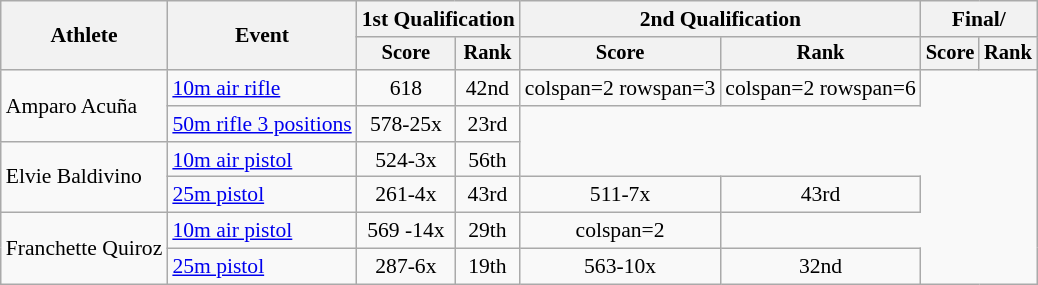<table class="wikitable" style="font-size:90%">
<tr>
<th rowspan=2>Athlete</th>
<th rowspan=2>Event</th>
<th colspan=2>1st Qualification</th>
<th colspan=2>2nd Qualification</th>
<th colspan=2>Final/</th>
</tr>
<tr style="font-size:95%">
<th>Score</th>
<th>Rank</th>
<th>Score</th>
<th>Rank</th>
<th>Score</th>
<th>Rank</th>
</tr>
<tr align=center>
<td rowspan=2 align=left>Amparo Acuña</td>
<td align=left><a href='#'>10m air rifle</a></td>
<td>618</td>
<td>42nd</td>
<td>colspan=2 rowspan=3 </td>
<td>colspan=2 rowspan=6 </td>
</tr>
<tr align=center>
<td align=left><a href='#'>50m rifle 3 positions</a></td>
<td>578-25x</td>
<td>23rd</td>
</tr>
<tr align=center>
<td rowspan=2 align=left>Elvie Baldivino</td>
<td align=left><a href='#'>10m air pistol</a></td>
<td>524-3x</td>
<td>56th</td>
</tr>
<tr align=center>
<td align=left><a href='#'>25m pistol</a></td>
<td>261-4x</td>
<td>43rd</td>
<td>511-7x</td>
<td>43rd</td>
</tr>
<tr align=center>
<td rowspan=2 align=left>Franchette Quiroz</td>
<td align=left><a href='#'>10m air pistol</a></td>
<td>569 -14x</td>
<td>29th</td>
<td>colspan=2 </td>
</tr>
<tr align=center>
<td align=left><a href='#'>25m pistol</a></td>
<td>287-6x</td>
<td>19th</td>
<td>563-10x</td>
<td>32nd</td>
</tr>
</table>
